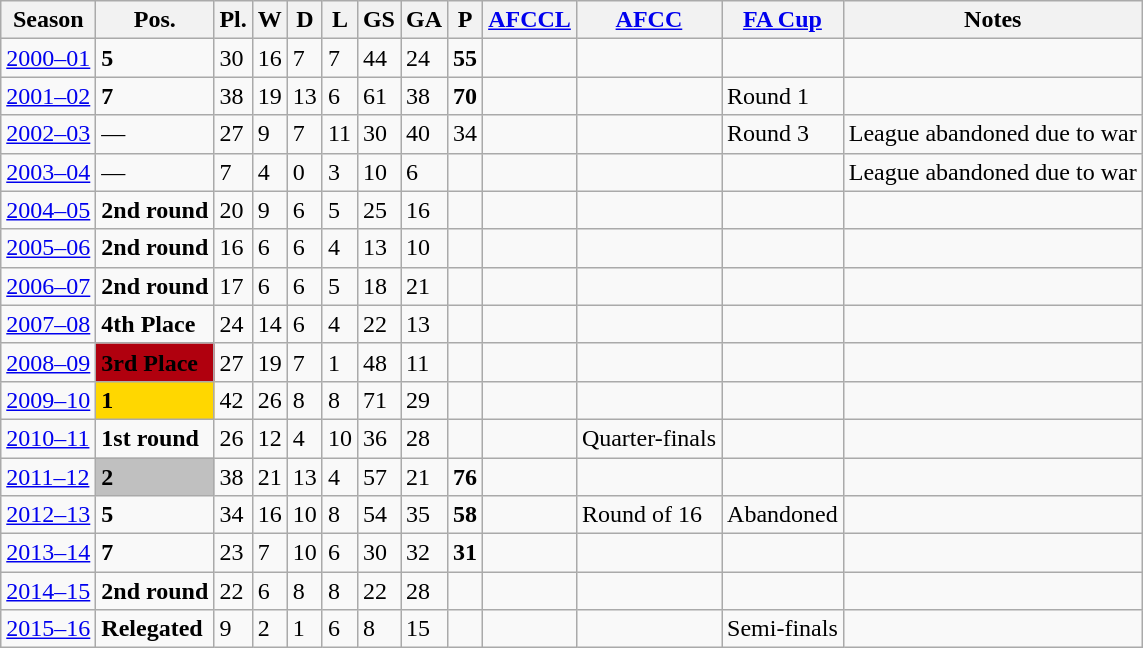<table class="wikitable">
<tr>
<th>Season</th>
<th>Pos.</th>
<th>Pl.</th>
<th>W</th>
<th>D</th>
<th>L</th>
<th>GS</th>
<th>GA</th>
<th>P</th>
<th colspan=1><a href='#'>AFCCL</a></th>
<th colspan=1><a href='#'>AFCC</a></th>
<th colspan=1><a href='#'>FA Cup</a></th>
<th>Notes</th>
</tr>
<tr>
<td><a href='#'>2000–01</a></td>
<td><strong>5</strong></td>
<td>30</td>
<td>16</td>
<td>7</td>
<td>7</td>
<td>44</td>
<td>24</td>
<td><strong>55</strong></td>
<td></td>
<td></td>
<td></td>
<td></td>
</tr>
<tr>
<td><a href='#'>2001–02</a></td>
<td><strong>7</strong></td>
<td>38</td>
<td>19</td>
<td>13</td>
<td>6</td>
<td>61</td>
<td>38</td>
<td><strong>70</strong></td>
<td></td>
<td></td>
<td>Round 1</td>
<td></td>
</tr>
<tr>
<td><a href='#'>2002–03</a></td>
<td>—</td>
<td>27</td>
<td>9</td>
<td>7</td>
<td>11</td>
<td>30</td>
<td>40</td>
<td>34</td>
<td></td>
<td></td>
<td>Round 3</td>
<td>League abandoned due to war</td>
</tr>
<tr>
<td><a href='#'>2003–04</a></td>
<td>—</td>
<td>7</td>
<td>4</td>
<td>0</td>
<td>3</td>
<td>10</td>
<td>6</td>
<td></td>
<td></td>
<td></td>
<td></td>
<td>League abandoned due to war</td>
</tr>
<tr>
<td><a href='#'>2004–05</a></td>
<td><strong>2nd round</strong></td>
<td>20</td>
<td>9</td>
<td>6</td>
<td>5</td>
<td>25</td>
<td>16</td>
<td></td>
<td></td>
<td></td>
<td></td>
<td></td>
</tr>
<tr>
<td><a href='#'>2005–06</a></td>
<td><strong>2nd round</strong></td>
<td>16</td>
<td>6</td>
<td>6</td>
<td>4</td>
<td>13</td>
<td>10</td>
<td></td>
<td></td>
<td></td>
<td></td>
<td></td>
</tr>
<tr>
<td><a href='#'>2006–07</a></td>
<td><strong>2nd round</strong></td>
<td>17</td>
<td>6</td>
<td>6</td>
<td>5</td>
<td>18</td>
<td>21</td>
<td></td>
<td></td>
<td></td>
<td></td>
<td></td>
</tr>
<tr>
<td><a href='#'>2007–08</a></td>
<td><strong>4th Place</strong></td>
<td>24</td>
<td>14</td>
<td>6</td>
<td>4</td>
<td>22</td>
<td>13</td>
<td></td>
<td></td>
<td></td>
<td></td>
<td></td>
</tr>
<tr>
<td><a href='#'>2008–09</a></td>
<td bgcolor=bronze><strong>3rd Place</strong></td>
<td>27</td>
<td>19</td>
<td>7</td>
<td>1</td>
<td>48</td>
<td>11</td>
<td></td>
<td></td>
<td></td>
<td></td>
<td></td>
</tr>
<tr>
<td><a href='#'>2009–10</a></td>
<td bgcolor=gold><strong>1</strong></td>
<td>42</td>
<td>26</td>
<td>8</td>
<td>8</td>
<td>71</td>
<td>29</td>
<td></td>
<td></td>
<td></td>
<td></td>
<td></td>
</tr>
<tr>
<td><a href='#'>2010–11</a></td>
<td><strong>1st round</strong></td>
<td>26</td>
<td>12</td>
<td>4</td>
<td>10</td>
<td>36</td>
<td>28</td>
<td></td>
<td></td>
<td>Quarter-finals</td>
<td></td>
<td></td>
</tr>
<tr>
<td><a href='#'>2011–12</a></td>
<td bgcolor=silver><strong>2</strong></td>
<td>38</td>
<td>21</td>
<td>13</td>
<td>4</td>
<td>57</td>
<td>21</td>
<td><strong>76</strong></td>
<td></td>
<td></td>
<td></td>
<td></td>
</tr>
<tr>
<td><a href='#'>2012–13</a></td>
<td><strong>5</strong></td>
<td>34</td>
<td>16</td>
<td>10</td>
<td>8</td>
<td>54</td>
<td>35</td>
<td><strong>58</strong></td>
<td></td>
<td>Round of 16</td>
<td>Abandoned</td>
<td></td>
</tr>
<tr>
<td><a href='#'>2013–14</a></td>
<td><strong>7</strong></td>
<td>23</td>
<td>7</td>
<td>10</td>
<td>6</td>
<td>30</td>
<td>32</td>
<td><strong>31</strong></td>
<td></td>
<td></td>
<td></td>
<td></td>
</tr>
<tr>
<td><a href='#'>2014–15</a></td>
<td><strong>2nd round</strong></td>
<td>22</td>
<td>6</td>
<td>8</td>
<td>8</td>
<td>22</td>
<td>28</td>
<td></td>
<td></td>
<td></td>
<td></td>
<td></td>
</tr>
<tr>
<td><a href='#'>2015–16</a></td>
<td><strong>Relegated</strong></td>
<td>9</td>
<td>2</td>
<td>1</td>
<td>6</td>
<td>8</td>
<td>15</td>
<td></td>
<td></td>
<td></td>
<td>Semi-finals</td>
<td></td>
</tr>
</table>
